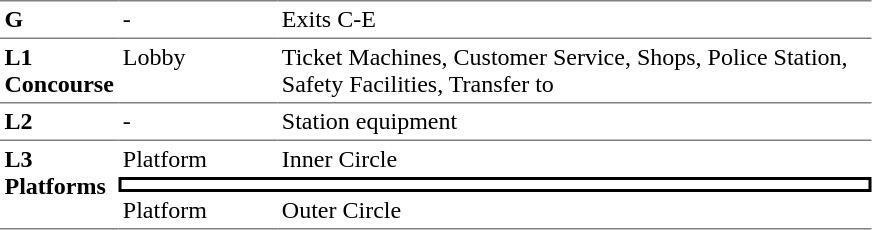<table table border=0 cellspacing=0 cellpadding=3>
<tr>
<td style="border-top:solid 1px gray;" valign=top><strong>G</strong></td>
<td style="border-top:solid 1px gray;" valign=top>-</td>
<td style="border-top:solid 1px gray;" valign=top>Exits C-E</td>
</tr>
<tr>
<td style="border-bottom:solid 1px gray; border-top:solid 1px gray;" valign=top width=50><strong>L1<br>Concourse</strong></td>
<td style="border-bottom:solid 1px gray; border-top:solid 1px gray;" valign=top width=100> Lobby</td>
<td style="border-bottom:solid 1px gray; border-top:solid 1px gray;" valign=top width=390>Ticket Machines, Customer Service, Shops, Police Station, Safety Facilities, Transfer to </td>
</tr>
<tr>
<td style="border-bottom:solid 1px gray;" width=50 valign=top><strong>L2</strong></td>
<td style="border-bottom:solid 1px gray;" width=100 valign=top>-</td>
<td style="border-bottom:solid 1px gray;" width=390 valign=top>Station equipment</td>
</tr>
<tr>
<td style="border-bottom:solid 1px gray;" rowspan=3 valign=top><strong>L3<br>Platforms</strong></td>
<td>Platform </td>
<td>  Inner Circle </td>
</tr>
<tr>
<td style="border-right:solid 2px black;border-left:solid 2px black;border-top:solid 2px black;border-bottom:solid 2px black;text-align:center;" colspan=2></td>
</tr>
<tr>
<td style="border-bottom:solid 1px gray;">Platform </td>
<td style="border-bottom:solid 1px gray;"> Outer Circle  </td>
</tr>
</table>
